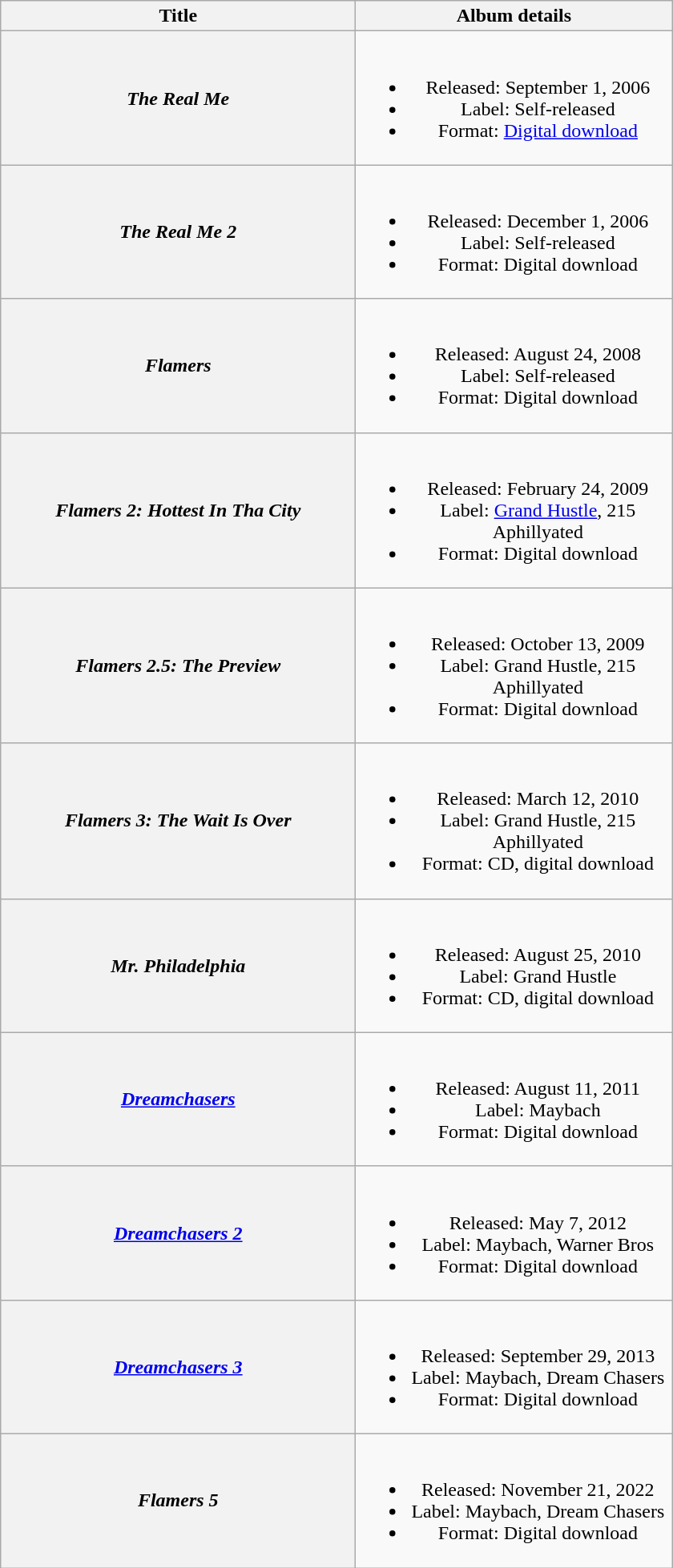<table class="wikitable plainrowheaders" style="text-align:center;">
<tr>
<th scope="col" style="width:18em;">Title</th>
<th scope="col"  style="width:16em;">Album details</th>
</tr>
<tr>
<th scope="row"><em>The Real Me</em></th>
<td><br><ul><li>Released: September 1, 2006</li><li>Label: Self-released</li><li>Format: <a href='#'>Digital download</a></li></ul></td>
</tr>
<tr>
<th scope="row"><em>The Real Me 2</em></th>
<td><br><ul><li>Released: December 1, 2006</li><li>Label: Self-released</li><li>Format: Digital download</li></ul></td>
</tr>
<tr>
<th scope="row"><em>Flamers</em></th>
<td><br><ul><li>Released: August 24, 2008</li><li>Label: Self-released</li><li>Format: Digital download</li></ul></td>
</tr>
<tr>
<th scope="row"><em>Flamers 2: Hottest In Tha City</em></th>
<td><br><ul><li>Released: February 24, 2009</li><li>Label: <a href='#'>Grand Hustle</a>, 215 Aphillyated</li><li>Format: Digital download</li></ul></td>
</tr>
<tr>
<th scope="row"><em>Flamers 2.5: The Preview</em></th>
<td><br><ul><li>Released: October 13, 2009</li><li>Label: Grand Hustle, 215 Aphillyated</li><li>Format: Digital download</li></ul></td>
</tr>
<tr>
<th scope="row"><em>Flamers 3: The Wait Is Over</em></th>
<td><br><ul><li>Released: March 12, 2010</li><li>Label: Grand Hustle, 215 Aphillyated</li><li>Format: CD, digital download</li></ul></td>
</tr>
<tr>
<th scope="row"><em>Mr. Philadelphia</em></th>
<td><br><ul><li>Released: August 25, 2010</li><li>Label: Grand Hustle</li><li>Format: CD, digital download</li></ul></td>
</tr>
<tr>
<th scope="row"><em><a href='#'>Dreamchasers</a></em></th>
<td><br><ul><li>Released: August 11, 2011</li><li>Label: Maybach</li><li>Format: Digital download</li></ul></td>
</tr>
<tr>
<th scope="row"><em><a href='#'>Dreamchasers 2</a></em></th>
<td><br><ul><li>Released: May 7, 2012</li><li>Label: Maybach, Warner Bros</li><li>Format: Digital download</li></ul></td>
</tr>
<tr>
<th scope="row"><em><a href='#'>Dreamchasers 3</a></em></th>
<td><br><ul><li>Released: September 29, 2013</li><li>Label: Maybach, Dream Chasers</li><li>Format: Digital download</li></ul></td>
</tr>
<tr>
<th scope="row"><em>Flamers 5</em></th>
<td><br><ul><li>Released: November 21, 2022</li><li>Label: Maybach, Dream Chasers</li><li>Format: Digital download</li></ul></td>
</tr>
</table>
